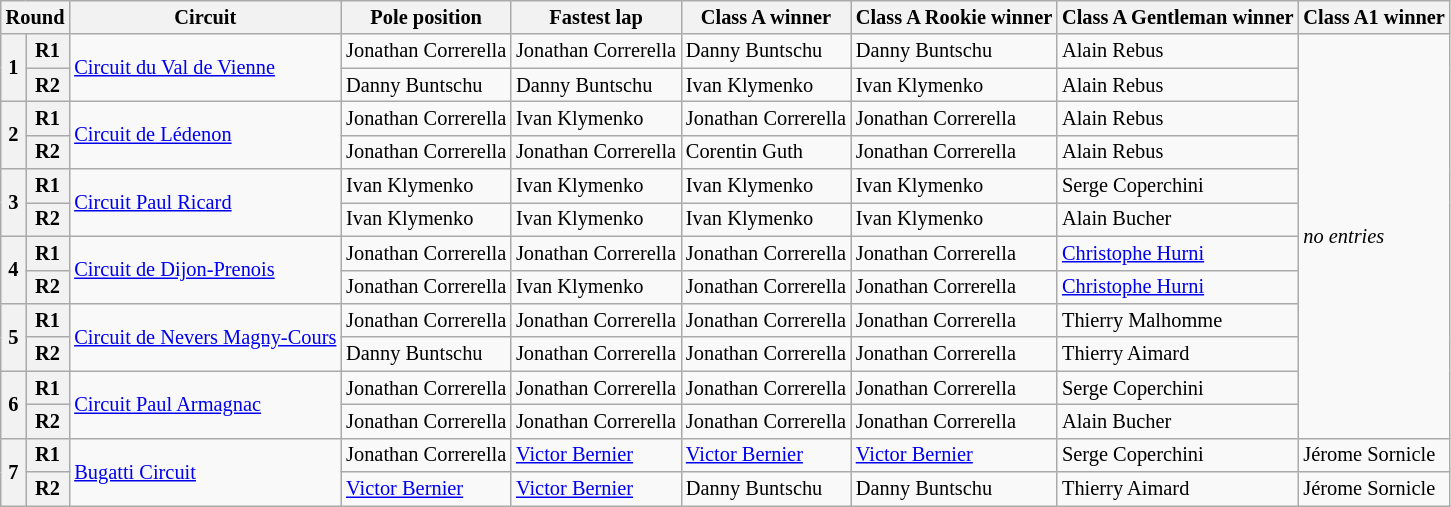<table class="wikitable" style="font-size:85%;">
<tr>
<th colspan="2">Round</th>
<th>Circuit</th>
<th>Pole position</th>
<th>Fastest lap</th>
<th>Class A winner</th>
<th>Class A Rookie winner</th>
<th>Class A Gentleman winner</th>
<th>Class A1 winner</th>
</tr>
<tr>
<th rowspan="2">1</th>
<th>R1</th>
<td rowspan="2"><a href='#'>Circuit du Val de Vienne</a></td>
<td> Jonathan Correrella</td>
<td> Jonathan Correrella</td>
<td> Danny Buntschu</td>
<td> Danny Buntschu</td>
<td> Alain Rebus</td>
<td rowspan="12"><em>no entries</em></td>
</tr>
<tr>
<th>R2</th>
<td> Danny Buntschu</td>
<td> Danny Buntschu</td>
<td> Ivan Klymenko</td>
<td> Ivan Klymenko</td>
<td> Alain Rebus</td>
</tr>
<tr>
<th rowspan="2">2</th>
<th>R1</th>
<td rowspan="2"><a href='#'>Circuit de Lédenon</a></td>
<td> Jonathan Correrella</td>
<td> Ivan Klymenko</td>
<td> Jonathan Correrella</td>
<td> Jonathan Correrella</td>
<td> Alain Rebus</td>
</tr>
<tr>
<th>R2</th>
<td> Jonathan Correrella</td>
<td> Jonathan Correrella</td>
<td> Corentin Guth</td>
<td> Jonathan Correrella</td>
<td> Alain Rebus</td>
</tr>
<tr>
<th rowspan="2">3</th>
<th>R1</th>
<td rowspan="2"><a href='#'>Circuit Paul Ricard</a></td>
<td> Ivan Klymenko</td>
<td> Ivan Klymenko</td>
<td> Ivan Klymenko</td>
<td> Ivan Klymenko</td>
<td> Serge Coperchini</td>
</tr>
<tr>
<th>R2</th>
<td> Ivan Klymenko</td>
<td> Ivan Klymenko</td>
<td> Ivan Klymenko</td>
<td> Ivan Klymenko</td>
<td> Alain Bucher</td>
</tr>
<tr>
<th rowspan="2">4</th>
<th>R1</th>
<td rowspan="2"><a href='#'>Circuit de Dijon-Prenois</a></td>
<td> Jonathan Correrella</td>
<td> Jonathan Correrella</td>
<td> Jonathan Correrella</td>
<td> Jonathan Correrella</td>
<td> <a href='#'>Christophe Hurni</a></td>
</tr>
<tr>
<th>R2</th>
<td> Jonathan Correrella</td>
<td> Ivan Klymenko</td>
<td> Jonathan Correrella</td>
<td> Jonathan Correrella</td>
<td> <a href='#'>Christophe Hurni</a></td>
</tr>
<tr>
<th rowspan="2">5</th>
<th>R1</th>
<td rowspan="2"><a href='#'>Circuit de Nevers Magny-Cours</a></td>
<td> Jonathan Correrella</td>
<td> Jonathan Correrella</td>
<td> Jonathan Correrella</td>
<td> Jonathan Correrella</td>
<td> Thierry Malhomme</td>
</tr>
<tr>
<th>R2</th>
<td> Danny Buntschu</td>
<td> Jonathan Correrella</td>
<td> Jonathan Correrella</td>
<td> Jonathan Correrella</td>
<td> Thierry Aimard</td>
</tr>
<tr>
<th rowspan="2">6</th>
<th>R1</th>
<td rowspan="2"><a href='#'>Circuit Paul Armagnac</a></td>
<td> Jonathan Correrella</td>
<td> Jonathan Correrella</td>
<td> Jonathan Correrella</td>
<td> Jonathan Correrella</td>
<td> Serge Coperchini</td>
</tr>
<tr>
<th>R2</th>
<td> Jonathan Correrella</td>
<td> Jonathan Correrella</td>
<td> Jonathan Correrella</td>
<td> Jonathan Correrella</td>
<td> Alain Bucher</td>
</tr>
<tr>
<th rowspan="2">7</th>
<th>R1</th>
<td rowspan="2"><a href='#'>Bugatti Circuit</a></td>
<td> Jonathan Correrella</td>
<td> <a href='#'>Victor Bernier</a></td>
<td> <a href='#'>Victor Bernier</a></td>
<td> <a href='#'>Victor Bernier</a></td>
<td> Serge Coperchini</td>
<td> Jérome Sornicle</td>
</tr>
<tr>
<th>R2</th>
<td> <a href='#'>Victor Bernier</a></td>
<td> <a href='#'>Victor Bernier</a></td>
<td> Danny Buntschu</td>
<td> Danny Buntschu</td>
<td> Thierry Aimard</td>
<td> Jérome Sornicle</td>
</tr>
</table>
